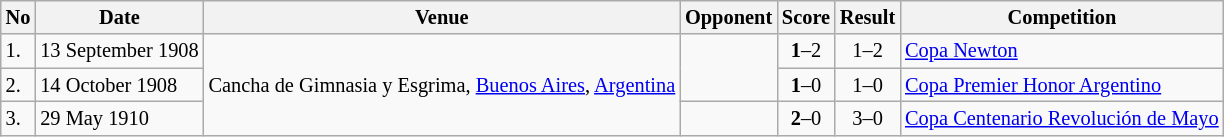<table class="wikitable" style="font-size:85%;">
<tr>
<th>No</th>
<th>Date</th>
<th>Venue</th>
<th>Opponent</th>
<th>Score</th>
<th>Result</th>
<th>Competition</th>
</tr>
<tr>
<td>1.</td>
<td>13 September 1908</td>
<td rowspan="3">Cancha de Gimnasia y Esgrima, <a href='#'>Buenos Aires</a>, <a href='#'>Argentina</a></td>
<td rowspan="2"></td>
<td align=center><strong>1</strong>–2</td>
<td align=center>1–2</td>
<td><a href='#'>Copa Newton</a></td>
</tr>
<tr>
<td>2.</td>
<td>14 October 1908</td>
<td align=center><strong>1</strong>–0</td>
<td align=center>1–0</td>
<td><a href='#'>Copa Premier Honor Argentino</a></td>
</tr>
<tr>
<td>3.</td>
<td>29 May 1910</td>
<td></td>
<td align=center><strong>2</strong>–0</td>
<td align=center>3–0</td>
<td><a href='#'>Copa Centenario Revolución de Mayo</a></td>
</tr>
</table>
